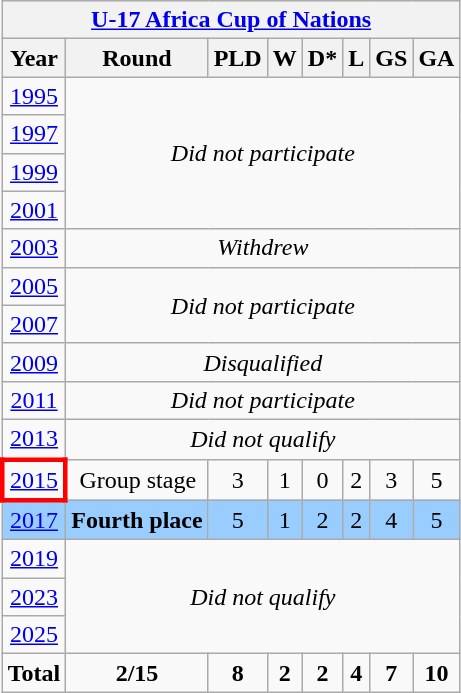<table class="wikitable" style="text-align: center;">
<tr>
<th colspan=9><a href='#'>U-17 Africa Cup of Nations</a></th>
</tr>
<tr>
<th>Year</th>
<th>Round</th>
<th>PLD</th>
<th>W</th>
<th>D*</th>
<th>L</th>
<th>GS</th>
<th>GA</th>
</tr>
<tr>
<td> <a href='#'>1995</a></td>
<td colspan=8 rowspan=4><em>Did not participate</em></td>
</tr>
<tr>
<td> <a href='#'>1997</a></td>
</tr>
<tr>
<td> <a href='#'>1999</a></td>
</tr>
<tr>
<td> <a href='#'>2001</a></td>
</tr>
<tr>
<td> <a href='#'>2003</a></td>
<td colspan=8><em>Withdrew</em></td>
</tr>
<tr>
<td> <a href='#'>2005</a></td>
<td colspan=8 rowspan=2><em>Did not participate</em></td>
</tr>
<tr>
<td> <a href='#'>2007</a></td>
</tr>
<tr>
<td> <a href='#'>2009</a></td>
<td colspan=8><em>Disqualified</em></td>
</tr>
<tr>
<td> <a href='#'>2011</a></td>
<td colspan=8><em>Did not participate</em></td>
</tr>
<tr>
<td> <a href='#'>2013</a></td>
<td colspan=8><em>Did not qualify</em></td>
</tr>
<tr>
<td style="border: 3px solid red"> <a href='#'>2015</a></td>
<td>Group stage</td>
<td>3</td>
<td>1</td>
<td>0</td>
<td>2</td>
<td>3</td>
<td>5</td>
</tr>
<tr bgcolor=#9acdff>
<td> <a href='#'>2017</a></td>
<td><strong>Fourth place</strong></td>
<td>5</td>
<td>1</td>
<td>2</td>
<td>2</td>
<td>4</td>
<td>5</td>
</tr>
<tr>
<td> <a href='#'>2019</a></td>
<td colspan=8 rowspan=3><em>Did not qualify</em></td>
</tr>
<tr>
<td> <a href='#'>2023</a></td>
</tr>
<tr>
<td> <a href='#'>2025</a></td>
</tr>
<tr>
<td><strong>Total</strong></td>
<td><strong>2/15</strong></td>
<td><strong>8</strong></td>
<td><strong>2</strong></td>
<td><strong>2</strong></td>
<td><strong>4</strong></td>
<td><strong>7</strong></td>
<td><strong>10</strong></td>
</tr>
</table>
